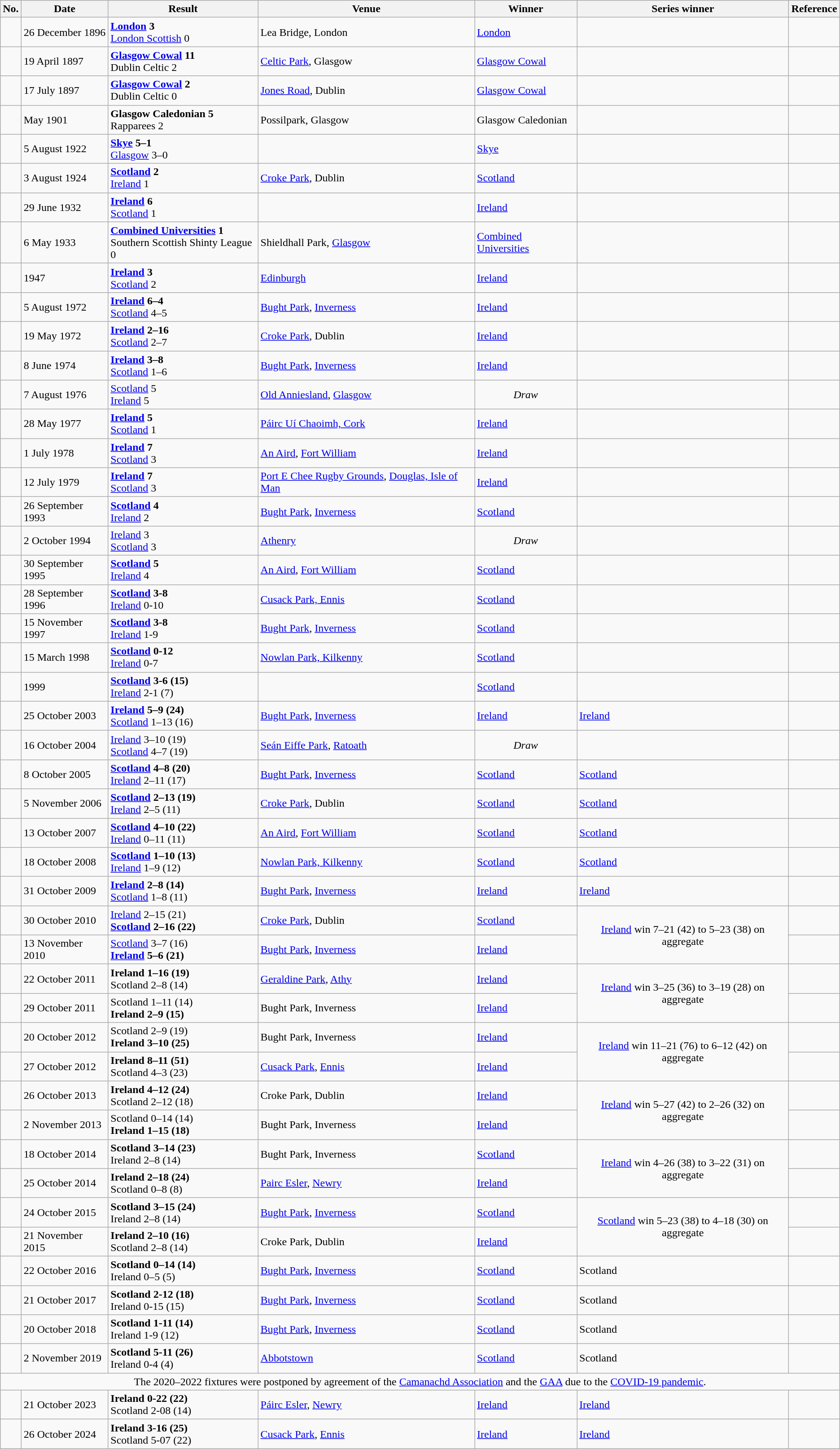<table class="wikitable">
<tr>
<th>No.</th>
<th>Date</th>
<th>Result</th>
<th>Venue</th>
<th>Winner</th>
<th>Series winner</th>
<th>Reference</th>
</tr>
<tr>
<td></td>
<td>26 December 1896</td>
<td><strong><a href='#'>London</a> 3</strong><br><a href='#'>London Scottish</a> 0</td>
<td>Lea Bridge, London</td>
<td><a href='#'>London</a></td>
<td></td>
<td></td>
</tr>
<tr>
<td></td>
<td>19 April 1897</td>
<td><strong><a href='#'>Glasgow Cowal</a> 11</strong><br>Dublin Celtic 2</td>
<td><a href='#'>Celtic Park</a>, Glasgow</td>
<td><a href='#'>Glasgow Cowal</a></td>
<td></td>
<td></td>
</tr>
<tr>
<td></td>
<td>17 July 1897</td>
<td><strong><a href='#'>Glasgow Cowal</a> 2</strong><br>Dublin Celtic 0</td>
<td><a href='#'>Jones Road</a>, Dublin</td>
<td><a href='#'>Glasgow Cowal</a></td>
<td></td>
<td></td>
</tr>
<tr>
<td></td>
<td>May 1901</td>
<td><strong>Glasgow Caledonian 5</strong><br>Rapparees 2</td>
<td>Possilpark, Glasgow</td>
<td>Glasgow Caledonian</td>
<td></td>
<td></td>
</tr>
<tr>
<td></td>
<td>5 August 1922</td>
<td><strong><a href='#'>Skye</a> 5–1</strong><br><a href='#'>Glasgow</a> 3–0</td>
<td></td>
<td><a href='#'>Skye</a></td>
<td></td>
<td></td>
</tr>
<tr>
<td></td>
<td>3 August 1924</td>
<td><strong><a href='#'>Scotland</a> 2</strong><br><a href='#'>Ireland</a> 1</td>
<td><a href='#'>Croke Park</a>, Dublin</td>
<td> <a href='#'>Scotland</a></td>
<td></td>
<td></td>
</tr>
<tr>
<td></td>
<td>29 June 1932</td>
<td><strong><a href='#'>Ireland</a> 6</strong><br><a href='#'>Scotland</a> 1</td>
<td></td>
<td> <a href='#'>Ireland</a></td>
<td></td>
<td></td>
</tr>
<tr>
<td></td>
<td>6 May 1933</td>
<td><strong><a href='#'>Combined Universities</a> 1</strong><br>Southern Scottish Shinty League 0</td>
<td>Shieldhall Park, <a href='#'>Glasgow</a></td>
<td><a href='#'>Combined Universities</a></td>
<td></td>
<td></td>
</tr>
<tr>
<td></td>
<td>1947</td>
<td><strong><a href='#'>Ireland</a> 3</strong><br><a href='#'>Scotland</a> 2</td>
<td><a href='#'>Edinburgh</a></td>
<td> <a href='#'>Ireland</a></td>
<td></td>
<td></td>
</tr>
<tr>
<td></td>
<td>5 August 1972</td>
<td><strong><a href='#'>Ireland</a> 6–4</strong><br><a href='#'>Scotland</a> 4–5</td>
<td><a href='#'>Bught Park</a>, <a href='#'>Inverness</a></td>
<td> <a href='#'>Ireland</a></td>
<td></td>
<td></td>
</tr>
<tr>
<td></td>
<td>19 May 1972</td>
<td><strong><a href='#'>Ireland</a> 2–16</strong><br><a href='#'>Scotland</a> 2–7</td>
<td><a href='#'>Croke Park</a>, Dublin</td>
<td> <a href='#'>Ireland</a></td>
<td></td>
<td></td>
</tr>
<tr>
<td></td>
<td>8 June 1974</td>
<td><strong><a href='#'>Ireland</a> 3–8</strong><br><a href='#'>Scotland</a> 1–6</td>
<td><a href='#'>Bught Park</a>, <a href='#'>Inverness</a></td>
<td> <a href='#'>Ireland</a></td>
<td></td>
<td></td>
</tr>
<tr>
<td></td>
<td>7 August 1976</td>
<td><a href='#'>Scotland</a> 5<br><a href='#'>Ireland</a> 5</td>
<td><a href='#'>Old Anniesland</a>, <a href='#'>Glasgow</a></td>
<td align="center"><em>Draw</em></td>
<td></td>
<td></td>
</tr>
<tr>
<td></td>
<td>28 May 1977</td>
<td><strong><a href='#'>Ireland</a> 5</strong><br><a href='#'>Scotland</a> 1</td>
<td><a href='#'>Páirc Uí Chaoimh, Cork</a></td>
<td> <a href='#'>Ireland</a></td>
<td></td>
<td></td>
</tr>
<tr>
<td></td>
<td>1 July 1978</td>
<td><strong><a href='#'>Ireland</a> 7</strong><br><a href='#'>Scotland</a> 3</td>
<td><a href='#'>An Aird</a>, <a href='#'>Fort William</a></td>
<td> <a href='#'>Ireland</a></td>
<td></td>
<td></td>
</tr>
<tr>
<td></td>
<td>12 July 1979</td>
<td><strong><a href='#'>Ireland</a> 7</strong><br><a href='#'>Scotland</a> 3</td>
<td><a href='#'>Port E Chee Rugby Grounds</a>, <a href='#'>Douglas, Isle of Man</a></td>
<td> <a href='#'>Ireland</a></td>
<td></td>
<td></td>
</tr>
<tr>
<td></td>
<td>26 September 1993</td>
<td><strong><a href='#'>Scotland</a> 4</strong><br><a href='#'>Ireland</a> 2</td>
<td><a href='#'>Bught Park</a>, <a href='#'>Inverness</a></td>
<td> <a href='#'>Scotland</a></td>
<td></td>
<td></td>
</tr>
<tr>
<td></td>
<td>2 October 1994</td>
<td><a href='#'>Ireland</a> 3<br><a href='#'>Scotland</a> 3</td>
<td><a href='#'>Athenry</a></td>
<td align="center"><em>Draw</em></td>
<td></td>
<td></td>
</tr>
<tr>
<td></td>
<td>30 September 1995</td>
<td><strong><a href='#'>Scotland</a> 5</strong><br><a href='#'>Ireland</a> 4</td>
<td><a href='#'>An Aird</a>, <a href='#'>Fort William</a></td>
<td> <a href='#'>Scotland</a></td>
<td></td>
<td></td>
</tr>
<tr>
<td></td>
<td>28 September 1996</td>
<td><strong><a href='#'>Scotland</a> 3-8</strong><br><a href='#'>Ireland</a> 0-10</td>
<td><a href='#'>Cusack Park, Ennis</a></td>
<td> <a href='#'>Scotland</a></td>
<td></td>
<td></td>
</tr>
<tr>
<td></td>
<td>15 November 1997</td>
<td><strong><a href='#'>Scotland</a> 3-8</strong><br><a href='#'>Ireland</a> 1-9</td>
<td><a href='#'>Bught Park</a>, <a href='#'>Inverness</a></td>
<td> <a href='#'>Scotland</a></td>
<td></td>
<td></td>
</tr>
<tr>
<td></td>
<td>15 March 1998</td>
<td><strong><a href='#'>Scotland</a> 0-12</strong><br><a href='#'>Ireland</a> 0-7</td>
<td><a href='#'>Nowlan Park, Kilkenny</a></td>
<td> <a href='#'>Scotland</a></td>
<td></td>
<td></td>
</tr>
<tr>
<td></td>
<td>1999</td>
<td><strong><a href='#'>Scotland</a> 3-6 (15)</strong><br><a href='#'>Ireland</a> 2-1 (7)</td>
<td></td>
<td> <a href='#'>Scotland</a></td>
<td></td>
<td></td>
</tr>
<tr>
<td></td>
<td>25 October 2003</td>
<td><strong><a href='#'>Ireland</a> 5–9 (24)</strong><br><a href='#'>Scotland</a> 1–13 (16)</td>
<td><a href='#'>Bught Park</a>, <a href='#'>Inverness</a></td>
<td> <a href='#'>Ireland</a></td>
<td> <a href='#'>Ireland</a></td>
<td></td>
</tr>
<tr>
<td></td>
<td>16 October 2004</td>
<td><a href='#'>Ireland</a> 3–10 (19)<br><a href='#'>Scotland</a> 4–7 (19)</td>
<td><a href='#'>Seán Eiffe Park</a>, <a href='#'>Ratoath</a></td>
<td align="center"><em>Draw</em></td>
<td></td>
<td></td>
</tr>
<tr>
<td></td>
<td>8 October 2005</td>
<td><strong><a href='#'>Scotland</a> 4–8 (20)</strong><br><a href='#'>Ireland</a> 2–11 (17)</td>
<td><a href='#'>Bught Park</a>, <a href='#'>Inverness</a></td>
<td> <a href='#'>Scotland</a></td>
<td> <a href='#'>Scotland</a></td>
<td></td>
</tr>
<tr>
<td></td>
<td>5 November 2006</td>
<td><strong><a href='#'>Scotland</a> 2–13 (19)</strong><br><a href='#'>Ireland</a> 2–5 (11)</td>
<td><a href='#'>Croke Park</a>, Dublin</td>
<td> <a href='#'>Scotland</a></td>
<td> <a href='#'>Scotland</a></td>
<td></td>
</tr>
<tr>
<td></td>
<td>13 October 2007</td>
<td><strong><a href='#'>Scotland</a> 4–10 (22)</strong><br><a href='#'>Ireland</a> 0–11 (11)</td>
<td><a href='#'>An Aird</a>, <a href='#'>Fort William</a></td>
<td> <a href='#'>Scotland</a></td>
<td> <a href='#'>Scotland</a></td>
<td></td>
</tr>
<tr>
<td></td>
<td>18 October 2008</td>
<td><strong><a href='#'>Scotland</a> 1–10 (13)</strong><br><a href='#'>Ireland</a> 1–9 (12)</td>
<td><a href='#'>Nowlan Park, Kilkenny</a></td>
<td> <a href='#'>Scotland</a></td>
<td> <a href='#'>Scotland</a></td>
<td></td>
</tr>
<tr>
<td></td>
<td>31 October 2009</td>
<td><strong><a href='#'>Ireland</a> 2–8 (14)</strong><br><a href='#'>Scotland</a> 1–8 (11)</td>
<td><a href='#'>Bught Park</a>, <a href='#'>Inverness</a></td>
<td> <a href='#'>Ireland</a></td>
<td> <a href='#'>Ireland</a></td>
<td></td>
</tr>
<tr>
<td></td>
<td>30 October 2010</td>
<td><a href='#'>Ireland</a> 2–15 (21)<br><strong><a href='#'>Scotland</a> 2–16 (22)</strong></td>
<td><a href='#'>Croke Park</a>, Dublin</td>
<td> <a href='#'>Scotland</a></td>
<td colspan="1" rowspan="2" style="text-align: center;"> <a href='#'>Ireland</a> win 7–21 (42) to 5–23 (38) on aggregate</td>
<td></td>
</tr>
<tr>
<td></td>
<td>13 November 2010</td>
<td><a href='#'>Scotland</a> 3–7 (16)<br><strong><a href='#'>Ireland</a> 5–6 (21)</strong></td>
<td><a href='#'>Bught Park</a>, <a href='#'>Inverness</a></td>
<td> <a href='#'>Ireland</a></td>
<td></td>
</tr>
<tr>
<td></td>
<td>22 October 2011</td>
<td><strong>Ireland 1–16 (19)</strong><br> Scotland 2–8 (14)</td>
<td><a href='#'>Geraldine Park</a>, <a href='#'>Athy</a></td>
<td> <a href='#'>Ireland</a></td>
<td colspan="1" rowspan="2" style="text-align: center;"> <a href='#'>Ireland</a> win 3–25 (36) to 3–19 (28) on aggregate</td>
<td></td>
</tr>
<tr>
<td></td>
<td>29 October 2011</td>
<td>Scotland 1–11 (14)<br><strong>Ireland 2–9 (15)</strong></td>
<td>Bught Park, Inverness</td>
<td> <a href='#'>Ireland</a></td>
<td></td>
</tr>
<tr>
<td></td>
<td>20 October 2012</td>
<td>Scotland 2–9 (19)<br><strong>Ireland 3–10 (25)</strong></td>
<td>Bught Park, Inverness</td>
<td> <a href='#'>Ireland</a></td>
<td colspan="1" rowspan="2" style="text-align: center;"> <a href='#'>Ireland</a> win 11–21 (76) to 6–12 (42) on aggregate</td>
<td></td>
</tr>
<tr>
<td></td>
<td>27 October 2012</td>
<td><strong>Ireland 8–11 (51)</strong><br>Scotland 4–3 (23)</td>
<td><a href='#'>Cusack Park</a>, <a href='#'>Ennis</a></td>
<td> <a href='#'>Ireland</a></td>
<td></td>
</tr>
<tr>
<td></td>
<td>26 October 2013</td>
<td><strong>Ireland 4–12 (24)</strong><br>Scotland 2–12 (18)</td>
<td>Croke Park, Dublin</td>
<td> <a href='#'>Ireland</a></td>
<td colspan="1" rowspan="2" style="text-align: center;"> <a href='#'>Ireland</a> win 5–27 (42) to 2–26 (32) on aggregate</td>
<td></td>
</tr>
<tr>
<td></td>
<td>2 November 2013</td>
<td>Scotland 0–14 (14)<br><strong>Ireland 1–15 (18)</strong></td>
<td>Bught Park, Inverness</td>
<td> <a href='#'>Ireland</a></td>
<td></td>
</tr>
<tr>
<td></td>
<td>18 October 2014</td>
<td><strong>Scotland 3–14 (23)</strong><br>Ireland 2–8 (14)</td>
<td>Bught Park, Inverness</td>
<td> <a href='#'>Scotland</a></td>
<td colspan="1" rowspan="2" style="text-align: center;"> <a href='#'>Ireland</a> win 4–26 (38) to 3–22 (31) on aggregate</td>
<td></td>
</tr>
<tr>
<td></td>
<td>25 October 2014</td>
<td><strong>Ireland 2–18 (24)</strong><br>Scotland 0–8 (8)</td>
<td><a href='#'>Pairc Esler</a>, <a href='#'>Newry</a></td>
<td> <a href='#'>Ireland</a></td>
<td></td>
</tr>
<tr>
<td></td>
<td>24 October 2015</td>
<td><strong>Scotland 3–15 (24)</strong><br>Ireland 2–8 (14)</td>
<td><a href='#'>Bught Park</a>, <a href='#'>Inverness</a></td>
<td> <a href='#'>Scotland</a></td>
<td colspan="1" rowspan="2" style="text-align: center;"> <a href='#'>Scotland</a> win 5–23 (38) to 4–18 (30) on aggregate</td>
<td></td>
</tr>
<tr>
<td></td>
<td>21 November 2015</td>
<td><strong>Ireland 2–10 (16)</strong><br>Scotland 2–8 (14)</td>
<td>Croke Park, Dublin</td>
<td> <a href='#'>Ireland</a></td>
<td></td>
</tr>
<tr>
<td></td>
<td>22 October 2016</td>
<td><strong>Scotland 0–14 (14)</strong><br>Ireland 0–5 (5)</td>
<td><a href='#'>Bught Park</a>, <a href='#'>Inverness</a></td>
<td> <a href='#'>Scotland</a></td>
<td> Scotland</td>
<td></td>
</tr>
<tr>
<td></td>
<td>21 October 2017</td>
<td><strong>Scotland 2-12 (18)</strong> <br>Ireland 0-15 (15)</td>
<td><a href='#'>Bught Park</a>, <a href='#'>Inverness</a></td>
<td> <a href='#'>Scotland</a></td>
<td> Scotland</td>
<td></td>
</tr>
<tr>
<td></td>
<td>20 October 2018</td>
<td><strong>Scotland 1-11 (14)</strong><br>Ireland 1-9 (12)</td>
<td><a href='#'>Bught Park</a>, <a href='#'>Inverness</a></td>
<td> <a href='#'>Scotland</a></td>
<td> Scotland</td>
<td></td>
</tr>
<tr>
<td></td>
<td>2 November 2019</td>
<td><strong>Scotland 5-11 (26)</strong><br>Ireland 0-4 (4)</td>
<td><a href='#'>Abbotstown</a></td>
<td> <a href='#'>Scotland</a></td>
<td> Scotland</td>
<td></td>
</tr>
<tr>
<td align=center colspan="7">The 2020–2022 fixtures were postponed by agreement of the <a href='#'>Camanachd Association</a> and the <a href='#'>GAA</a> due to the <a href='#'>COVID-19 pandemic</a>.</td>
</tr>
<tr>
<td></td>
<td>21 October 2023</td>
<td><strong>Ireland 0-22 (22)</strong><br> Scotland 2-08 (14)</td>
<td><a href='#'>Páirc Esler</a>, <a href='#'>Newry</a></td>
<td> <a href='#'>Ireland</a></td>
<td> <a href='#'>Ireland</a></td>
<td></td>
</tr>
<tr>
<td></td>
<td>26 October 2024</td>
<td><strong>Ireland 3-16 (25)</strong><br> Scotland 5-07 (22) </td>
<td><a href='#'>Cusack Park</a>, <a href='#'>Ennis</a></td>
<td> <a href='#'>Ireland</a></td>
<td> <a href='#'>Ireland</a></td>
<td></td>
</tr>
</table>
